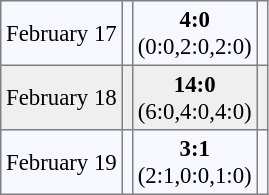<table bgcolor="#f7f8ff" cellpadding="3" cellspacing="0" border="1" style="font-size: 95%; border: gray solid 1px; border-collapse: collapse;">
<tr>
<td>February 17</td>
<td></td>
<td align="center"><strong>4:0</strong><br>(0:0,2:0,2:0)</td>
<td></td>
</tr>
<tr bgcolor="#EFEFEF">
<td>February 18</td>
<td></td>
<td align="center"><strong>14:0</strong><br>(6:0,4:0,4:0)</td>
<td></td>
</tr>
<tr>
<td>February 19</td>
<td></td>
<td align="center"><strong>3:1</strong><br>(2:1,0:0,1:0)</td>
<td></td>
</tr>
</table>
